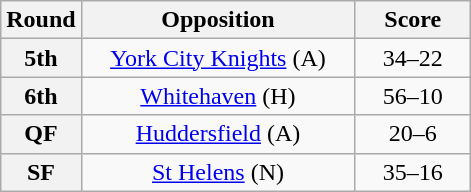<table class="wikitable plainrowheaders" style="text-align:center;margin:0">
<tr>
<th scope="col" style="width:25px">Round</th>
<th scope="col" style="width:175px">Opposition</th>
<th scope="col" style="width:70px">Score</th>
</tr>
<tr>
<th scope=row style="text-align:center">5th</th>
<td> <a href='#'>York City Knights</a> (A)</td>
<td>34–22</td>
</tr>
<tr>
<th scope=row style="text-align:center">6th</th>
<td> <a href='#'>Whitehaven</a> (H)</td>
<td>56–10</td>
</tr>
<tr>
<th scope=row style="text-align:center">QF</th>
<td> <a href='#'>Huddersfield</a> (A)</td>
<td>20–6</td>
</tr>
<tr>
<th scope=row style="text-align:center">SF</th>
<td> <a href='#'>St Helens</a> (N)</td>
<td>35–16</td>
</tr>
</table>
